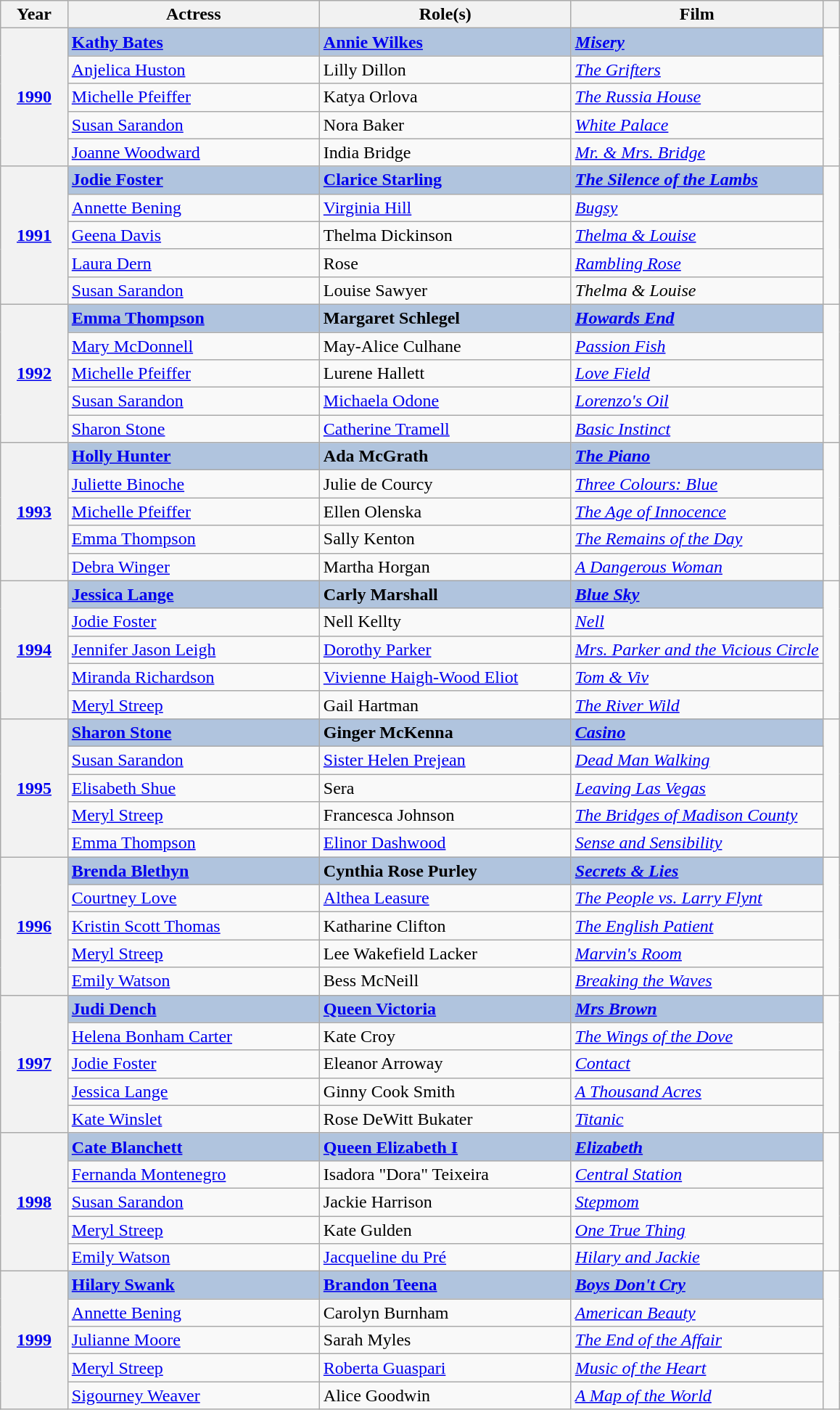<table class="wikitable sortable">
<tr>
<th scope="col" style="width:8%;">Year</th>
<th scope="col" style="width:30%;">Actress</th>
<th scope="col" style="width:30%;">Role(s)</th>
<th scope="col" style="width:30%;">Film</th>
<th scope="col" style="width:2%;" class="unsortable"></th>
</tr>
<tr>
<th rowspan="5" style="text-align:center;"><a href='#'>1990</a></th>
<td style="background:#B0C4DE;"><strong><a href='#'>Kathy Bates</a></strong></td>
<td style="background:#B0C4DE;"><strong><a href='#'>Annie Wilkes</a></strong></td>
<td style="background:#B0C4DE;"><strong><em><a href='#'>Misery</a></em></strong></td>
<td rowspan=5></td>
</tr>
<tr>
<td><a href='#'>Anjelica Huston</a></td>
<td>Lilly Dillon</td>
<td><em><a href='#'>The Grifters</a></em></td>
</tr>
<tr>
<td><a href='#'>Michelle Pfeiffer</a></td>
<td>Katya Orlova</td>
<td><em><a href='#'>The Russia House</a></em></td>
</tr>
<tr>
<td><a href='#'>Susan Sarandon</a></td>
<td>Nora Baker</td>
<td><em><a href='#'>White Palace</a></em></td>
</tr>
<tr>
<td><a href='#'>Joanne Woodward</a></td>
<td>India Bridge</td>
<td><em><a href='#'>Mr. & Mrs. Bridge</a></em></td>
</tr>
<tr>
<th rowspan="5" style="text-align:center;"><a href='#'>1991</a></th>
<td style="background:#B0C4DE;"><strong><a href='#'>Jodie Foster</a></strong></td>
<td style="background:#B0C4DE;"><strong><a href='#'>Clarice Starling</a></strong></td>
<td style="background:#B0C4DE;"><strong><em><a href='#'>The Silence of the Lambs</a></em></strong></td>
<td rowspan=5></td>
</tr>
<tr>
<td><a href='#'>Annette Bening</a></td>
<td><a href='#'>Virginia Hill</a></td>
<td><em><a href='#'>Bugsy</a></em></td>
</tr>
<tr>
<td><a href='#'>Geena Davis</a></td>
<td>Thelma Dickinson</td>
<td><em><a href='#'>Thelma & Louise</a></em></td>
</tr>
<tr>
<td><a href='#'>Laura Dern</a></td>
<td>Rose</td>
<td><em><a href='#'>Rambling Rose</a></em></td>
</tr>
<tr>
<td><a href='#'>Susan Sarandon</a></td>
<td>Louise Sawyer</td>
<td><em>Thelma & Louise</em></td>
</tr>
<tr>
<th rowspan="5" style="text-align:center;"><a href='#'>1992</a></th>
<td style="background:#B0C4DE;"><strong><a href='#'>Emma Thompson</a></strong></td>
<td style="background:#B0C4DE;"><strong>Margaret Schlegel</strong></td>
<td style="background:#B0C4DE;"><strong><em><a href='#'>Howards End</a></em></strong></td>
<td rowspan=5></td>
</tr>
<tr>
<td><a href='#'>Mary McDonnell</a></td>
<td>May-Alice Culhane</td>
<td><em><a href='#'>Passion Fish</a></em></td>
</tr>
<tr>
<td><a href='#'>Michelle Pfeiffer</a></td>
<td>Lurene Hallett</td>
<td><em><a href='#'>Love Field</a></em></td>
</tr>
<tr>
<td><a href='#'>Susan Sarandon</a></td>
<td><a href='#'>Michaela Odone</a></td>
<td><em><a href='#'>Lorenzo's Oil</a></em></td>
</tr>
<tr>
<td><a href='#'>Sharon Stone</a></td>
<td><a href='#'>Catherine Tramell</a></td>
<td><em><a href='#'>Basic Instinct</a></em></td>
</tr>
<tr>
<th rowspan="5" style="text-align:center;"><a href='#'>1993</a></th>
<td style="background:#B0C4DE;"><strong><a href='#'>Holly Hunter</a></strong></td>
<td style="background:#B0C4DE;"><strong>Ada McGrath</strong></td>
<td style="background:#B0C4DE;"><strong><em><a href='#'>The Piano</a></em></strong></td>
<td rowspan=5></td>
</tr>
<tr>
<td><a href='#'>Juliette Binoche</a></td>
<td>Julie de Courcy</td>
<td><em><a href='#'>Three Colours: Blue</a></em></td>
</tr>
<tr>
<td><a href='#'>Michelle Pfeiffer</a></td>
<td>Ellen Olenska</td>
<td><em><a href='#'>The Age of Innocence</a></em></td>
</tr>
<tr>
<td><a href='#'>Emma Thompson</a></td>
<td>Sally Kenton</td>
<td><em><a href='#'>The Remains of the Day</a></em></td>
</tr>
<tr>
<td><a href='#'>Debra Winger</a></td>
<td>Martha Horgan</td>
<td><em><a href='#'>A Dangerous Woman</a></em></td>
</tr>
<tr>
<th rowspan="5" style="text-align:center;"><a href='#'>1994</a></th>
<td style="background:#B0C4DE;"><strong><a href='#'>Jessica Lange</a></strong></td>
<td style="background:#B0C4DE;"><strong>Carly Marshall</strong></td>
<td style="background:#B0C4DE;"><strong><em><a href='#'>Blue Sky</a></em></strong></td>
<td rowspan=5></td>
</tr>
<tr>
<td><a href='#'>Jodie Foster</a></td>
<td>Nell Kellty</td>
<td><em><a href='#'>Nell</a></em></td>
</tr>
<tr>
<td><a href='#'>Jennifer Jason Leigh</a></td>
<td><a href='#'>Dorothy Parker</a></td>
<td><em><a href='#'>Mrs. Parker and the Vicious Circle</a></em></td>
</tr>
<tr>
<td><a href='#'>Miranda Richardson</a></td>
<td><a href='#'>Vivienne Haigh-Wood Eliot</a></td>
<td><em><a href='#'>Tom & Viv</a></em></td>
</tr>
<tr>
<td><a href='#'>Meryl Streep</a></td>
<td>Gail Hartman</td>
<td><em><a href='#'>The River Wild</a></em></td>
</tr>
<tr>
<th rowspan="5" style="text-align:center;"><a href='#'>1995</a></th>
<td style="background:#B0C4DE;"><strong><a href='#'>Sharon Stone</a></strong></td>
<td style="background:#B0C4DE;"><strong>Ginger McKenna</strong></td>
<td style="background:#B0C4DE;"><strong><em><a href='#'>Casino</a></em></strong></td>
<td rowspan=5></td>
</tr>
<tr>
<td><a href='#'>Susan Sarandon</a></td>
<td><a href='#'>Sister Helen Prejean</a></td>
<td><em><a href='#'>Dead Man Walking</a></em></td>
</tr>
<tr>
<td><a href='#'>Elisabeth Shue</a></td>
<td>Sera</td>
<td><em><a href='#'>Leaving Las Vegas</a></em></td>
</tr>
<tr>
<td><a href='#'>Meryl Streep</a></td>
<td>Francesca Johnson</td>
<td><em><a href='#'>The Bridges of Madison County</a></em></td>
</tr>
<tr>
<td><a href='#'>Emma Thompson</a></td>
<td><a href='#'>Elinor Dashwood</a></td>
<td><em><a href='#'>Sense and Sensibility</a></em></td>
</tr>
<tr>
<th rowspan="5" style="text-align:center;"><a href='#'>1996</a></th>
<td style="background:#B0C4DE;"><strong><a href='#'>Brenda Blethyn</a></strong></td>
<td style="background:#B0C4DE;"><strong>Cynthia Rose Purley</strong></td>
<td style="background:#B0C4DE;"><strong><em><a href='#'>Secrets & Lies</a></em></strong></td>
<td rowspan=5></td>
</tr>
<tr>
<td><a href='#'>Courtney Love</a></td>
<td><a href='#'>Althea Leasure</a></td>
<td><em><a href='#'>The People vs. Larry Flynt</a></em></td>
</tr>
<tr>
<td><a href='#'>Kristin Scott Thomas</a></td>
<td>Katharine Clifton</td>
<td><em><a href='#'>The English Patient</a></em></td>
</tr>
<tr>
<td><a href='#'>Meryl Streep</a></td>
<td>Lee Wakefield Lacker</td>
<td><em><a href='#'>Marvin's Room</a></em></td>
</tr>
<tr>
<td><a href='#'>Emily Watson</a></td>
<td>Bess McNeill</td>
<td><em><a href='#'>Breaking the Waves</a></em></td>
</tr>
<tr>
<th rowspan="5" style="text-align:center;"><a href='#'>1997</a></th>
<td style="background:#B0C4DE;"><strong><a href='#'>Judi Dench</a></strong></td>
<td style="background:#B0C4DE;"><strong><a href='#'>Queen Victoria</a></strong></td>
<td style="background:#B0C4DE;"><strong><em><a href='#'>Mrs Brown</a></em></strong></td>
<td rowspan=5></td>
</tr>
<tr>
<td><a href='#'>Helena Bonham Carter</a></td>
<td>Kate Croy</td>
<td><em><a href='#'>The Wings of the Dove</a></em></td>
</tr>
<tr>
<td><a href='#'>Jodie Foster</a></td>
<td>Eleanor Arroway</td>
<td><em><a href='#'>Contact</a></em></td>
</tr>
<tr>
<td><a href='#'>Jessica Lange</a></td>
<td>Ginny Cook Smith</td>
<td><em><a href='#'>A Thousand Acres</a></em></td>
</tr>
<tr>
<td><a href='#'>Kate Winslet</a></td>
<td>Rose DeWitt Bukater</td>
<td><em><a href='#'>Titanic</a></em></td>
</tr>
<tr>
<th rowspan="5" style="text-align:center;"><a href='#'>1998</a></th>
<td style="background:#B0C4DE;"><strong><a href='#'>Cate Blanchett</a></strong></td>
<td style="background:#B0C4DE;"><strong><a href='#'>Queen Elizabeth I</a></strong></td>
<td style="background:#B0C4DE;"><strong><em><a href='#'>Elizabeth</a></em></strong></td>
<td rowspan=5></td>
</tr>
<tr>
<td><a href='#'>Fernanda Montenegro</a></td>
<td>Isadora "Dora" Teixeira</td>
<td><em><a href='#'>Central Station</a></em></td>
</tr>
<tr>
<td><a href='#'>Susan Sarandon</a></td>
<td>Jackie Harrison</td>
<td><em><a href='#'>Stepmom</a></em></td>
</tr>
<tr>
<td><a href='#'>Meryl Streep</a></td>
<td>Kate Gulden</td>
<td><em><a href='#'>One True Thing</a></em></td>
</tr>
<tr>
<td><a href='#'>Emily Watson</a></td>
<td><a href='#'>Jacqueline du Pré</a></td>
<td><em><a href='#'>Hilary and Jackie</a></em></td>
</tr>
<tr>
<th rowspan="5" style="text-align:center;"><a href='#'>1999</a></th>
<td style="background:#B0C4DE;"><strong><a href='#'>Hilary Swank</a></strong></td>
<td style="background:#B0C4DE;"><strong><a href='#'>Brandon Teena</a></strong></td>
<td style="background:#B0C4DE;"><strong><em><a href='#'>Boys Don't Cry</a></em></strong></td>
<td rowspan=5></td>
</tr>
<tr>
<td><a href='#'>Annette Bening</a></td>
<td>Carolyn Burnham</td>
<td><em><a href='#'>American Beauty</a></em></td>
</tr>
<tr>
<td><a href='#'>Julianne Moore</a></td>
<td>Sarah Myles</td>
<td><em><a href='#'>The End of the Affair</a></em></td>
</tr>
<tr>
<td><a href='#'>Meryl Streep</a></td>
<td><a href='#'>Roberta Guaspari</a></td>
<td><em><a href='#'>Music of the Heart</a></em></td>
</tr>
<tr>
<td><a href='#'>Sigourney Weaver</a></td>
<td>Alice Goodwin</td>
<td><em><a href='#'>A Map of the World</a></em></td>
</tr>
</table>
